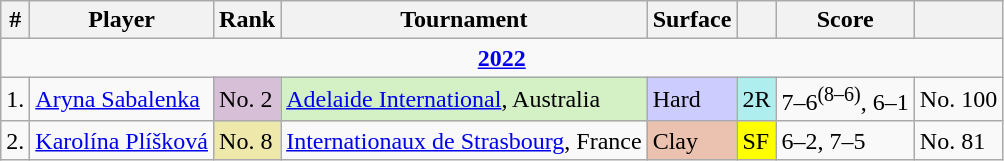<table class="wikitable sortable">
<tr>
<th>#</th>
<th>Player</th>
<th>Rank</th>
<th>Tournament</th>
<th>Surface</th>
<th></th>
<th class="unsortable">Score</th>
<th></th>
</tr>
<tr>
<td colspan=8 style=text-align:center><strong><a href='#'>2022</a></strong></td>
</tr>
<tr>
<td>1.</td>
<td> <a href='#'>Aryna Sabalenka</a></td>
<td bgcolor=thistle>No. 2</td>
<td bgcolor=d4f1c5><a href='#'>Adelaide International</a>, Australia</td>
<td bgcolor=ccccff>Hard</td>
<td bgcolor=afeeee>2R</td>
<td>7–6<sup>(8–6)</sup>, 6–1</td>
<td>No. 100</td>
</tr>
<tr>
<td>2.</td>
<td> <a href='#'>Karolína Plíšková</a></td>
<td bgcolor=eee8AA>No. 8</td>
<td><a href='#'>Internationaux de Strasbourg</a>, France</td>
<td bgcolor=ebc2af>Clay</td>
<td bgcolor=yellow>SF</td>
<td>6–2, 7–5</td>
<td>No. 81</td>
</tr>
</table>
